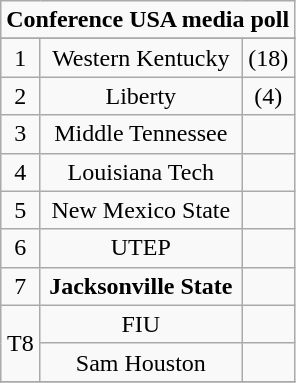<table class="wikitable" style="display: inline-table;">
<tr>
<td align="center" Colspan="3"><strong>Conference USA media poll</strong></td>
</tr>
<tr align="center">
</tr>
<tr align="center">
<td>1</td>
<td>Western Kentucky</td>
<td>(18)</td>
</tr>
<tr align="center">
<td>2</td>
<td>Liberty</td>
<td>(4)</td>
</tr>
<tr align="center">
<td>3</td>
<td>Middle Tennessee</td>
<td></td>
</tr>
<tr align="center">
<td>4</td>
<td>Louisiana Tech</td>
<td></td>
</tr>
<tr align="center">
<td>5</td>
<td>New Mexico State</td>
<td></td>
</tr>
<tr align="center">
<td>6</td>
<td>UTEP</td>
<td></td>
</tr>
<tr align="center">
<td>7</td>
<td><strong>Jacksonville State</strong></td>
<td></td>
</tr>
<tr align="center">
<td rowspan=2>T8</td>
<td>FIU</td>
<td></td>
</tr>
<tr align="center">
<td>Sam Houston</td>
<td></td>
</tr>
<tr>
</tr>
</table>
